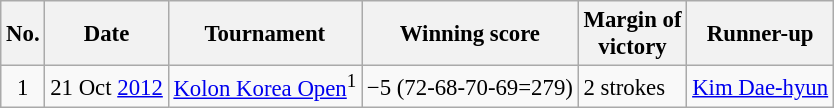<table class="wikitable" style="font-size:95%;">
<tr>
<th>No.</th>
<th>Date</th>
<th>Tournament</th>
<th>Winning score</th>
<th>Margin of<br>victory</th>
<th>Runner-up</th>
</tr>
<tr>
<td align=center>1</td>
<td align=right>21 Oct <a href='#'>2012</a></td>
<td><a href='#'>Kolon Korea Open</a><sup>1</sup></td>
<td>−5 (72-68-70-69=279)</td>
<td>2 strokes</td>
<td> <a href='#'>Kim Dae-hyun</a></td>
</tr>
</table>
